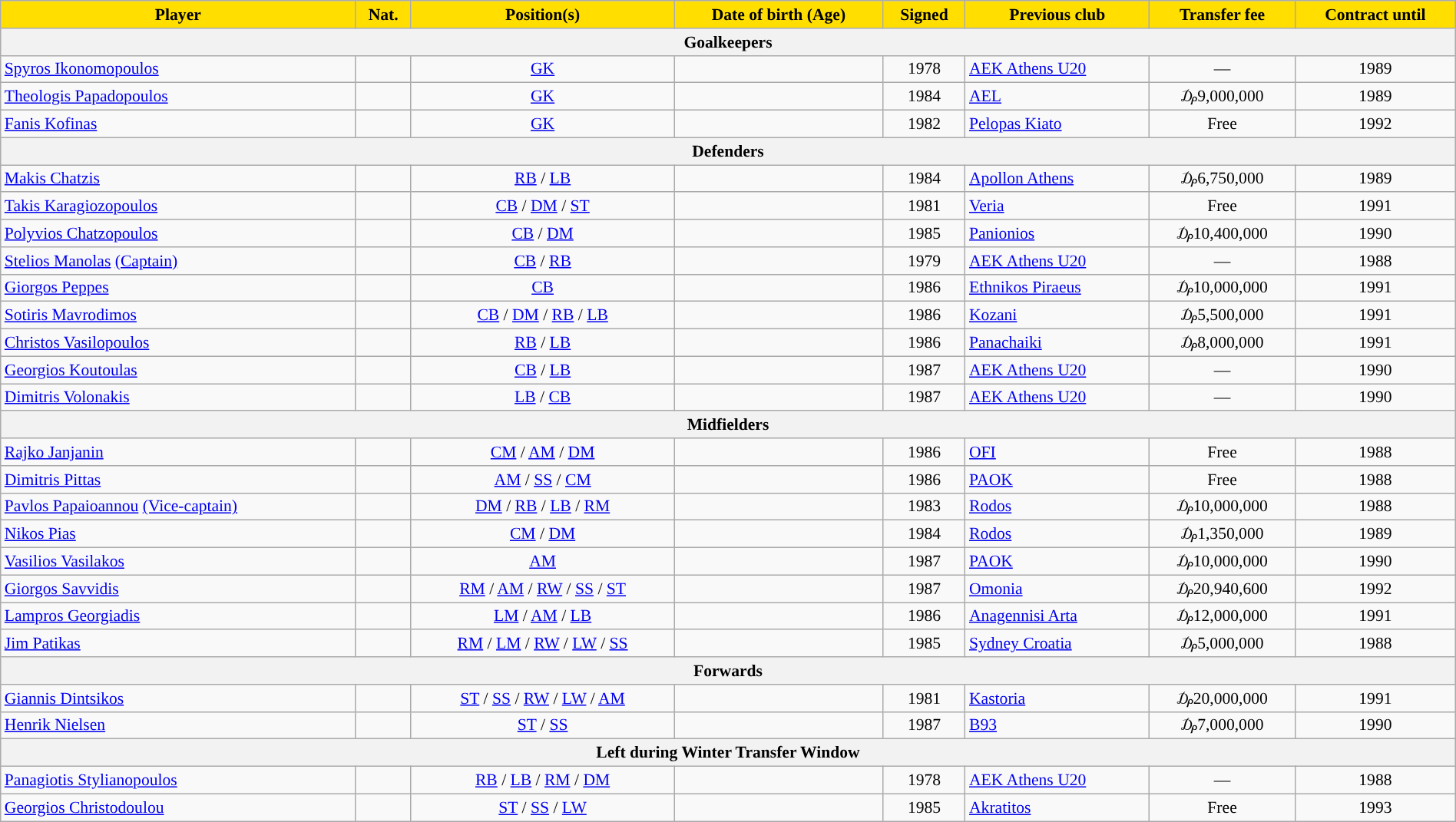<table class="wikitable" style="text-align:center; font-size:90%;width:100%;">
<tr>
<th style="background:#FFDE00">Player</th>
<th style="background:#FFDE00">Nat.</th>
<th style="background:#FFDE00">Position(s)</th>
<th style="background:#FFDE00">Date of birth (Age)</th>
<th style="background:#FFDE00">Signed</th>
<th style="background:#FFDE00">Previous club</th>
<th style="background:#FFDE00">Transfer fee</th>
<th style="background:#FFDE00">Contract until</th>
</tr>
<tr>
<th colspan="8">Goalkeepers</th>
</tr>
<tr>
<td align=left><a href='#'>Spyros Ikonomopoulos</a></td>
<td></td>
<td><a href='#'>GK</a></td>
<td></td>
<td>1978</td>
<td align=left> <a href='#'>AEK Athens U20</a></td>
<td>—</td>
<td>1989</td>
</tr>
<tr>
<td align=left><a href='#'>Theologis Papadopoulos</a></td>
<td></td>
<td><a href='#'>GK</a></td>
<td></td>
<td>1984</td>
<td align=left> <a href='#'>AEL</a></td>
<td>₯9,000,000</td>
<td>1989</td>
</tr>
<tr>
<td align=left><a href='#'>Fanis Kofinas</a></td>
<td></td>
<td><a href='#'>GK</a></td>
<td></td>
<td>1982</td>
<td align=left> <a href='#'>Pelopas Kiato</a></td>
<td>Free</td>
<td>1992</td>
</tr>
<tr>
<th colspan="8">Defenders</th>
</tr>
<tr>
<td align=left><a href='#'>Makis Chatzis</a></td>
<td></td>
<td><a href='#'>RB</a> / <a href='#'>LB</a></td>
<td></td>
<td>1984</td>
<td align=left> <a href='#'>Apollon Athens</a></td>
<td>₯6,750,000</td>
<td>1989</td>
</tr>
<tr>
<td align=left><a href='#'>Takis Karagiozopoulos</a></td>
<td></td>
<td><a href='#'>CB</a> / <a href='#'>DM</a> / <a href='#'>ST</a></td>
<td></td>
<td>1981</td>
<td align=left> <a href='#'>Veria</a></td>
<td>Free</td>
<td>1991</td>
</tr>
<tr>
<td align=left><a href='#'>Polyvios Chatzopoulos</a></td>
<td></td>
<td><a href='#'>CB</a> / <a href='#'>DM</a></td>
<td></td>
<td>1985</td>
<td align=left> <a href='#'>Panionios</a></td>
<td>₯10,400,000</td>
<td>1990</td>
</tr>
<tr>
<td align=left><a href='#'>Stelios Manolas</a> <a href='#'>(Captain)</a></td>
<td></td>
<td><a href='#'>CB</a> / <a href='#'>RB</a></td>
<td></td>
<td>1979</td>
<td align=left> <a href='#'>AEK Athens U20</a></td>
<td>—</td>
<td>1988</td>
</tr>
<tr>
<td align=left><a href='#'>Giorgos Peppes</a></td>
<td></td>
<td><a href='#'>CB</a></td>
<td></td>
<td>1986</td>
<td align=left> <a href='#'>Ethnikos Piraeus</a></td>
<td>₯10,000,000</td>
<td>1991</td>
</tr>
<tr>
<td align=left><a href='#'>Sotiris Mavrodimos</a></td>
<td></td>
<td><a href='#'>CB</a> / <a href='#'>DM</a> / <a href='#'>RB</a> / <a href='#'>LB</a></td>
<td></td>
<td>1986</td>
<td align=left> <a href='#'>Kozani</a></td>
<td>₯5,500,000</td>
<td>1991</td>
</tr>
<tr>
<td align=left><a href='#'>Christos Vasilopoulos</a></td>
<td></td>
<td><a href='#'>RB</a> / <a href='#'>LB</a></td>
<td></td>
<td>1986</td>
<td align=left> <a href='#'>Panachaiki</a></td>
<td>₯8,000,000</td>
<td>1991</td>
</tr>
<tr>
<td align=left><a href='#'>Georgios Koutoulas</a></td>
<td></td>
<td><a href='#'>CB</a> / <a href='#'>LB</a></td>
<td></td>
<td>1987</td>
<td align=left> <a href='#'>AEK Athens U20</a></td>
<td>—</td>
<td>1990</td>
</tr>
<tr>
<td align=left><a href='#'>Dimitris Volonakis</a></td>
<td></td>
<td><a href='#'>LB</a> / <a href='#'>CB</a></td>
<td></td>
<td>1987</td>
<td align=left> <a href='#'>AEK Athens U20</a></td>
<td>—</td>
<td>1990</td>
</tr>
<tr>
<th colspan="8">Midfielders</th>
</tr>
<tr>
<td align=left><a href='#'>Rajko Janjanin</a></td>
<td></td>
<td><a href='#'>CM</a> / <a href='#'>AM</a> / <a href='#'>DM</a></td>
<td></td>
<td>1986</td>
<td align=left> <a href='#'>OFI</a></td>
<td>Free</td>
<td>1988</td>
</tr>
<tr>
<td align=left><a href='#'>Dimitris Pittas</a></td>
<td></td>
<td><a href='#'>AM</a> / <a href='#'>SS</a> / <a href='#'>CM</a></td>
<td></td>
<td>1986</td>
<td align=left> <a href='#'>PAOK</a></td>
<td>Free</td>
<td>1988</td>
</tr>
<tr>
<td align=left><a href='#'>Pavlos Papaioannou</a> <a href='#'>(Vice-captain)</a></td>
<td></td>
<td><a href='#'>DM</a> / <a href='#'>RB</a> / <a href='#'>LB</a> / <a href='#'>RM</a></td>
<td></td>
<td>1983</td>
<td align=left> <a href='#'>Rodos</a></td>
<td>₯10,000,000</td>
<td>1988</td>
</tr>
<tr>
<td align=left><a href='#'>Nikos Pias</a></td>
<td></td>
<td><a href='#'>CM</a> / <a href='#'>DM</a></td>
<td></td>
<td>1984</td>
<td align=left> <a href='#'>Rodos</a></td>
<td>₯1,350,000</td>
<td>1989</td>
</tr>
<tr>
<td align=left><a href='#'>Vasilios Vasilakos</a></td>
<td></td>
<td><a href='#'>AM</a></td>
<td></td>
<td>1987</td>
<td align=left> <a href='#'>PAOK</a></td>
<td>₯10,000,000</td>
<td>1990</td>
</tr>
<tr>
<td align=left><a href='#'>Giorgos Savvidis</a></td>
<td></td>
<td><a href='#'>RM</a> / <a href='#'>AM</a> / <a href='#'>RW</a> / <a href='#'>SS</a> / <a href='#'>ST</a></td>
<td></td>
<td>1987</td>
<td align=left> <a href='#'>Omonia</a></td>
<td>₯20,940,600</td>
<td>1992</td>
</tr>
<tr>
<td align=left><a href='#'>Lampros Georgiadis</a></td>
<td></td>
<td><a href='#'>LM</a> / <a href='#'>AM</a> / <a href='#'>LB</a></td>
<td></td>
<td>1986</td>
<td align=left> <a href='#'>Anagennisi Arta</a></td>
<td>₯12,000,000</td>
<td>1991</td>
</tr>
<tr>
<td align=left><a href='#'>Jim Patikas</a></td>
<td></td>
<td><a href='#'>RM</a> / <a href='#'>LM</a> / <a href='#'>RW</a> / <a href='#'>LW</a> / <a href='#'>SS</a></td>
<td></td>
<td>1985</td>
<td align=left> <a href='#'>Sydney Croatia</a></td>
<td>₯5,000,000</td>
<td>1988</td>
</tr>
<tr>
<th colspan="8">Forwards</th>
</tr>
<tr>
<td align=left><a href='#'>Giannis Dintsikos</a></td>
<td></td>
<td><a href='#'>ST</a> / <a href='#'>SS</a> / <a href='#'>RW</a> / <a href='#'>LW</a> / <a href='#'>AM</a></td>
<td></td>
<td>1981</td>
<td align=left> <a href='#'>Kastoria</a></td>
<td>₯20,000,000</td>
<td>1991</td>
</tr>
<tr>
<td align=left><a href='#'>Henrik Nielsen</a></td>
<td></td>
<td><a href='#'>ST</a> / <a href='#'>SS</a></td>
<td></td>
<td>1987</td>
<td align=left> <a href='#'>B93</a></td>
<td>₯7,000,000</td>
<td>1990</td>
</tr>
<tr>
<th colspan="8">Left during Winter Transfer Window</th>
</tr>
<tr>
<td align=left><a href='#'>Panagiotis Stylianopoulos</a></td>
<td></td>
<td><a href='#'>RB</a> / <a href='#'>LB</a> / <a href='#'>RM</a> / <a href='#'>DM</a></td>
<td></td>
<td>1978</td>
<td align=left> <a href='#'>AEK Athens U20</a></td>
<td>—</td>
<td>1988</td>
</tr>
<tr>
<td align=left><a href='#'>Georgios Christodoulou</a></td>
<td></td>
<td><a href='#'>ST</a> / <a href='#'>SS</a> / <a href='#'>LW</a></td>
<td></td>
<td>1985</td>
<td align=left> <a href='#'>Akratitos</a></td>
<td>Free</td>
<td>1993</td>
</tr>
</table>
